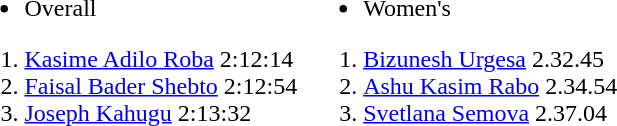<table>
<tr>
<td valign=top><br><ul><li>Overall</li></ul><ol><li> <a href='#'>Kasime Adilo Roba</a> 2:12:14</li><li> <a href='#'>Faisal Bader Shebto</a> 2:12:54</li><li> <a href='#'>Joseph Kahugu</a> 2:13:32</li></ol></td>
<td valign=top><br><ul><li>Women's</li></ul><ol><li> <a href='#'>Bizunesh Urgesa</a> 2.32.45</li><li> <a href='#'>Ashu Kasim Rabo</a> 2.34.54</li><li> <a href='#'>Svetlana Semova</a> 2.37.04</li></ol></td>
</tr>
</table>
